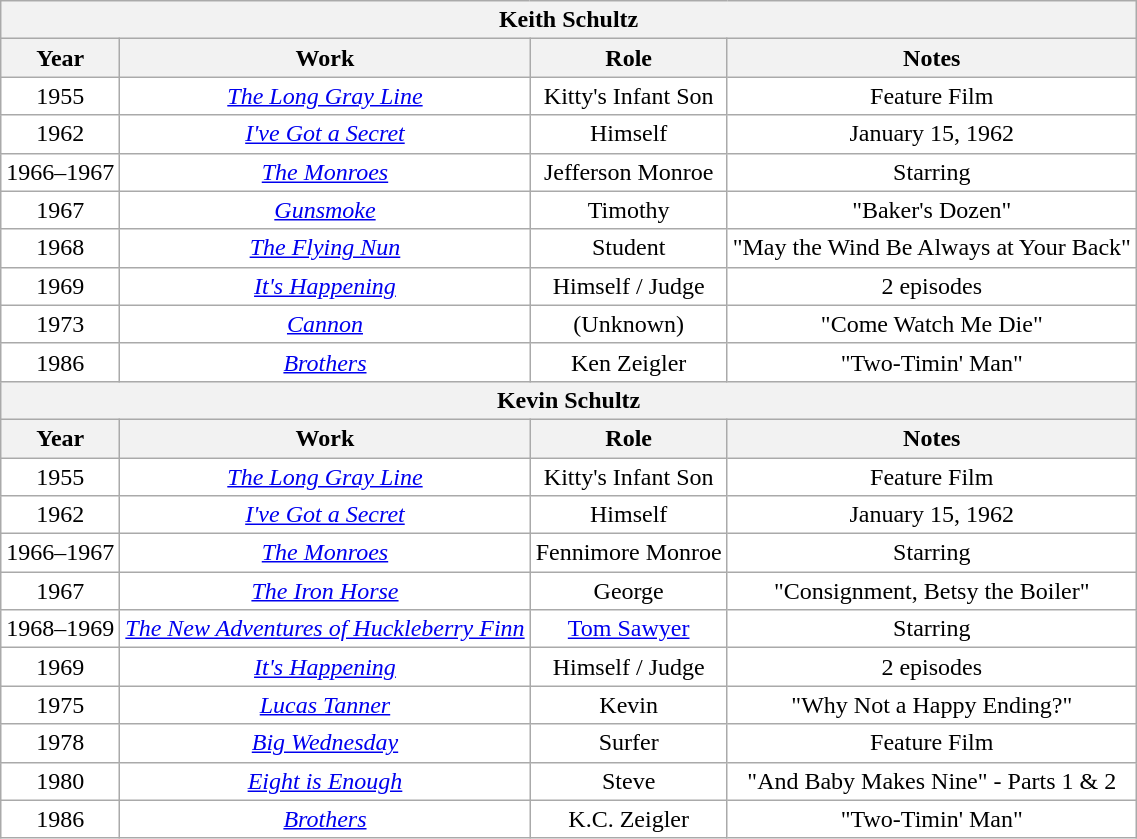<table class="wikitable" rowspan=5; style="text-align: center; background:#ffffff;">
<tr>
<th colspan=4>Keith Schultz</th>
</tr>
<tr>
<th>Year</th>
<th>Work</th>
<th>Role</th>
<th>Notes</th>
</tr>
<tr>
<td>1955</td>
<td><em><a href='#'>The Long Gray Line</a></em></td>
<td>Kitty's Infant Son</td>
<td>Feature Film</td>
</tr>
<tr>
<td>1962</td>
<td><em><a href='#'>I've Got a Secret</a></em></td>
<td>Himself</td>
<td>January 15, 1962</td>
</tr>
<tr>
<td>1966–1967</td>
<td><em><a href='#'>The Monroes</a></em></td>
<td>Jefferson Monroe</td>
<td>Starring</td>
</tr>
<tr>
<td>1967</td>
<td><em><a href='#'>Gunsmoke</a></em></td>
<td>Timothy</td>
<td>"Baker's Dozen"</td>
</tr>
<tr>
<td>1968</td>
<td><em><a href='#'>The Flying Nun</a></em></td>
<td>Student</td>
<td>"May the Wind Be Always at Your Back"</td>
</tr>
<tr>
<td>1969</td>
<td><em><a href='#'>It's Happening</a></em></td>
<td>Himself / Judge</td>
<td>2 episodes</td>
</tr>
<tr>
<td>1973</td>
<td><em><a href='#'>Cannon</a></em></td>
<td>(Unknown)</td>
<td>"Come Watch Me Die"</td>
</tr>
<tr>
<td>1986</td>
<td><em><a href='#'>Brothers</a></em></td>
<td>Ken Zeigler</td>
<td>"Two-Timin' Man"</td>
</tr>
<tr>
<th colspan=4>Kevin Schultz</th>
</tr>
<tr>
<th>Year</th>
<th>Work</th>
<th>Role</th>
<th>Notes</th>
</tr>
<tr>
<td>1955</td>
<td><em><a href='#'>The Long Gray Line</a></em></td>
<td>Kitty's Infant Son</td>
<td>Feature Film</td>
</tr>
<tr>
<td>1962</td>
<td><em><a href='#'>I've Got a Secret</a></em></td>
<td>Himself</td>
<td>January 15, 1962</td>
</tr>
<tr>
<td>1966–1967</td>
<td><em><a href='#'>The Monroes</a></em></td>
<td>Fennimore Monroe</td>
<td>Starring</td>
</tr>
<tr>
<td>1967</td>
<td><em><a href='#'>The Iron Horse</a></em></td>
<td>George</td>
<td>"Consignment, Betsy the Boiler"</td>
</tr>
<tr>
<td>1968–1969</td>
<td><em><a href='#'>The New Adventures of Huckleberry Finn</a></em></td>
<td><a href='#'>Tom Sawyer</a></td>
<td>Starring</td>
</tr>
<tr>
<td>1969</td>
<td><em><a href='#'>It's Happening</a></em></td>
<td>Himself / Judge</td>
<td>2 episodes</td>
</tr>
<tr>
<td>1975</td>
<td><em><a href='#'>Lucas Tanner</a></em></td>
<td>Kevin</td>
<td>"Why Not a Happy Ending?"</td>
</tr>
<tr>
<td>1978</td>
<td><em><a href='#'>Big Wednesday</a></em></td>
<td>Surfer</td>
<td>Feature Film</td>
</tr>
<tr>
<td>1980</td>
<td><em><a href='#'>Eight is Enough</a></em></td>
<td>Steve</td>
<td>"And Baby Makes Nine" - Parts 1 & 2</td>
</tr>
<tr>
<td>1986</td>
<td><em><a href='#'>Brothers</a></em></td>
<td>K.C. Zeigler</td>
<td>"Two-Timin' Man"</td>
</tr>
</table>
